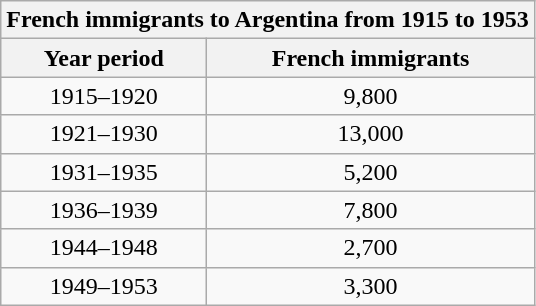<table class="wikitable" style="text-align:center;">
<tr>
<th colspan=5>French immigrants to Argentina from 1915 to 1953</th>
</tr>
<tr>
<th>Year period</th>
<th>French immigrants</th>
</tr>
<tr>
<td>1915–1920</td>
<td>9,800</td>
</tr>
<tr>
<td>1921–1930</td>
<td>13,000</td>
</tr>
<tr>
<td>1931–1935</td>
<td>5,200</td>
</tr>
<tr>
<td>1936–1939</td>
<td>7,800</td>
</tr>
<tr>
<td>1944–1948</td>
<td>2,700</td>
</tr>
<tr>
<td>1949–1953</td>
<td>3,300</td>
</tr>
</table>
